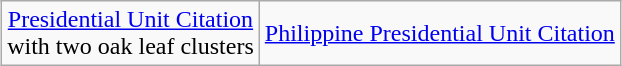<table class="wikitable" style="margin-left: auto; margin-right: auto; text-align: center; margin-bottom: -1px;">
<tr>
<td><a href='#'>Presidential Unit Citation</a><br>with two oak leaf clusters</td>
<td><a href='#'>Philippine Presidential Unit Citation</a></td>
</tr>
</table>
